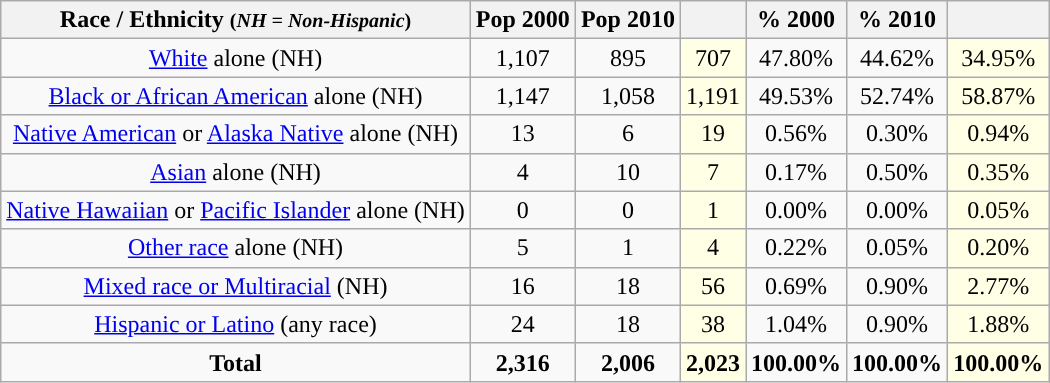<table class="wikitable" style="text-align:center;">
<tr>
<th>Race / Ethnicity <small>(<em>NH = Non-Hispanic</em>)</small></th>
<th>Pop 2000</th>
<th>Pop 2010</th>
<th></th>
<th>% 2000</th>
<th>% 2010</th>
<th></th>
</tr>
<tr>
<td><a href='#'>White</a> alone (NH)</td>
<td>1,107</td>
<td>895</td>
<td style='background: #ffffe6;'>707</td>
<td>47.80%</td>
<td>44.62%</td>
<td style='background: #ffffe6;'>34.95%</td>
</tr>
<tr>
<td><a href='#'>Black or African American</a> alone (NH)</td>
<td>1,147</td>
<td>1,058</td>
<td style='background: #ffffe6;'>1,191</td>
<td>49.53%</td>
<td>52.74%</td>
<td style='background: #ffffe6;'>58.87%</td>
</tr>
<tr>
<td><a href='#'>Native American</a> or <a href='#'>Alaska Native</a> alone (NH)</td>
<td>13</td>
<td>6</td>
<td style='background: #ffffe6;'>19</td>
<td>0.56%</td>
<td>0.30%</td>
<td style='background: #ffffe6;'>0.94%</td>
</tr>
<tr>
<td><a href='#'>Asian</a> alone (NH)</td>
<td>4</td>
<td>10</td>
<td style='background: #ffffe6;'>7</td>
<td>0.17%</td>
<td>0.50%</td>
<td style='background: #ffffe6;'>0.35%</td>
</tr>
<tr>
<td><a href='#'>Native Hawaiian</a> or <a href='#'>Pacific Islander</a> alone (NH)</td>
<td>0</td>
<td>0</td>
<td style='background: #ffffe6;'>1</td>
<td>0.00%</td>
<td>0.00%</td>
<td style='background: #ffffe6;'>0.05%</td>
</tr>
<tr>
<td><a href='#'>Other race</a> alone (NH)</td>
<td>5</td>
<td>1</td>
<td style='background: #ffffe6;'>4</td>
<td>0.22%</td>
<td>0.05%</td>
<td style='background: #ffffe6;'>0.20%</td>
</tr>
<tr>
<td><a href='#'>Mixed race or Multiracial</a> (NH)</td>
<td>16</td>
<td>18</td>
<td style='background: #ffffe6;'>56</td>
<td>0.69%</td>
<td>0.90%</td>
<td style='background: #ffffe6;'>2.77%</td>
</tr>
<tr>
<td><a href='#'>Hispanic or Latino</a> (any race)</td>
<td>24</td>
<td>18</td>
<td style='background: #ffffe6;'>38</td>
<td>1.04%</td>
<td>0.90%</td>
<td style='background: #ffffe6;'>1.88%</td>
</tr>
<tr>
<td><strong>Total</strong></td>
<td><strong>2,316</strong></td>
<td><strong>2,006</strong></td>
<td style='background: #ffffe6;'><strong>2,023 </strong></td>
<td><strong>100.00%</strong></td>
<td><strong>100.00%</strong></td>
<td style='background: #ffffe6;'><strong>100.00%</strong></td>
</tr>
</table>
